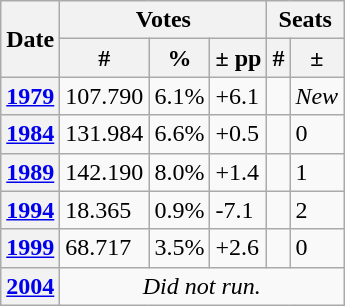<table class="wikitable">
<tr>
<th rowspan="2">Date</th>
<th colspan="3">Votes</th>
<th colspan="2">Seats</th>
</tr>
<tr>
<th>#</th>
<th>%</th>
<th>± pp</th>
<th>#</th>
<th>±</th>
</tr>
<tr>
<th><a href='#'>1979</a></th>
<td>107.790</td>
<td>6.1%</td>
<td>+6.1</td>
<td></td>
<td><em>New</em></td>
</tr>
<tr>
<th><a href='#'>1984</a></th>
<td>131.984</td>
<td>6.6%</td>
<td>+0.5</td>
<td></td>
<td> 0</td>
</tr>
<tr>
<th><a href='#'>1989</a></th>
<td>142.190</td>
<td>8.0%</td>
<td>+1.4</td>
<td></td>
<td> 1</td>
</tr>
<tr>
<th><a href='#'>1994</a></th>
<td>18.365</td>
<td>0.9%</td>
<td>-7.1</td>
<td></td>
<td> 2</td>
</tr>
<tr>
<th><a href='#'>1999</a></th>
<td>68.717</td>
<td>3.5%</td>
<td>+2.6</td>
<td></td>
<td> 0</td>
</tr>
<tr>
<th><a href='#'>2004</a></th>
<td colspan="5" style="text-align:center;"><em>Did not run.</em></td>
</tr>
</table>
